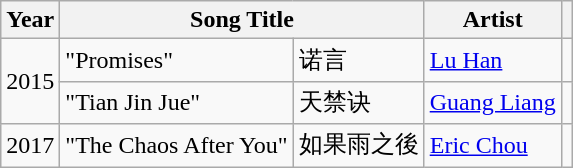<table class="wikitable">
<tr>
<th>Year</th>
<th colspan=2>Song Title</th>
<th>Artist</th>
<th class="unsortable"></th>
</tr>
<tr>
<td rowspan=2>2015</td>
<td>"Promises"</td>
<td>诺言</td>
<td><a href='#'>Lu Han</a></td>
<td></td>
</tr>
<tr>
<td>"Tian Jin Jue"</td>
<td>天禁诀</td>
<td><a href='#'>Guang Liang</a></td>
<td></td>
</tr>
<tr>
<td>2017</td>
<td>"The Chaos After You"</td>
<td>如果雨之後</td>
<td><a href='#'>Eric Chou</a></td>
<td></td>
</tr>
</table>
